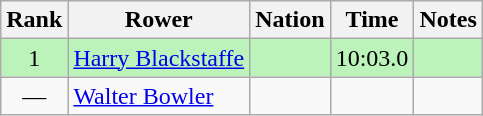<table class="wikitable sortable" style="text-align:center">
<tr>
<th>Rank</th>
<th>Rower</th>
<th>Nation</th>
<th>Time</th>
<th>Notes</th>
</tr>
<tr bgcolor=bbf3bb>
<td>1</td>
<td align=left><a href='#'>Harry Blackstaffe</a></td>
<td align=left></td>
<td>10:03.0</td>
<td></td>
</tr>
<tr>
<td data-sort-value=2>—</td>
<td align=left><a href='#'>Walter Bowler</a></td>
<td align=left></td>
<td data-sort-value=20:00.0></td>
<td></td>
</tr>
</table>
